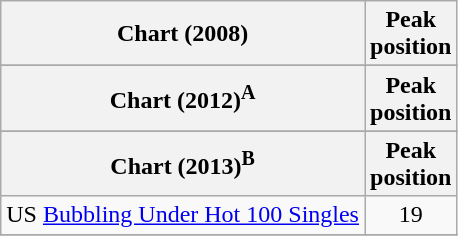<table class="wikitable sortable">
<tr>
<th align="left">Chart (2008)</th>
<th style="text-align:center;">Peak<br>position</th>
</tr>
<tr>
</tr>
<tr>
</tr>
<tr>
</tr>
<tr>
<th align="left">Chart (2012)<sup>A</sup></th>
<th style="text-align:center;">Peak<br>position</th>
</tr>
<tr>
</tr>
<tr>
</tr>
<tr>
<th align="left">Chart (2013)<sup>B</sup></th>
<th style="text-align:center;">Peak<br>position</th>
</tr>
<tr>
<td>US <a href='#'>Bubbling Under Hot 100 Singles</a></td>
<td align="center">19</td>
</tr>
<tr>
</tr>
</table>
